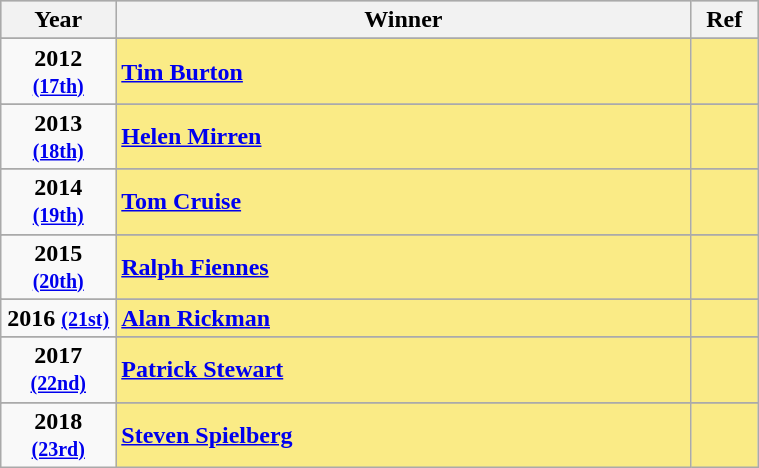<table class="wikitable" width="40%">
<tr bgcolor="#bebebe">
<th width="10%">Year</th>
<th width="50%">Winner</th>
<th width="5%">Ref</th>
</tr>
<tr>
</tr>
<tr>
<td rowspan="2" style="text-align:center"><strong>2012 <small><a href='#'>(17th)</a></small></strong></td>
</tr>
<tr style="background:#FAEB86">
<td><strong><a href='#'>Tim Burton</a></strong></td>
<td style="text-align:center"></td>
</tr>
<tr>
</tr>
<tr>
<td rowspan="2" style="text-align:center"><strong>2013 <small><a href='#'>(18th)</a></small></strong></td>
</tr>
<tr style="background:#FAEB86">
<td><strong><a href='#'>Helen Mirren</a></strong></td>
<td style="text-align:center"></td>
</tr>
<tr>
</tr>
<tr>
<td rowspan="2" style="text-align:center"><strong>2014 <small><a href='#'>(19th)</a></small></strong></td>
</tr>
<tr style="background:#FAEB86">
<td><strong><a href='#'>Tom Cruise</a></strong></td>
<td style="text-align:center"></td>
</tr>
<tr>
</tr>
<tr>
<td rowspan="2" style="text-align:center"><strong>2015 <small><a href='#'>(20th)</a></small></strong></td>
</tr>
<tr style="background:#FAEB86">
<td><strong><a href='#'>Ralph Fiennes</a></strong></td>
<td style="text-align:center"></td>
</tr>
<tr>
</tr>
<tr>
<td rowspan="2" style="text-align:center"><strong>2016 <small><a href='#'>(21st)</a></small></strong></td>
</tr>
<tr style="background:#FAEB86">
<td><strong><a href='#'>Alan Rickman</a></strong></td>
<td style="text-align:center"></td>
</tr>
<tr>
</tr>
<tr>
<td rowspan="2" style="text-align:center"><strong>2017 <small><a href='#'>(22nd)</a></small></strong></td>
</tr>
<tr style="background:#FAEB86">
<td><strong><a href='#'>Patrick Stewart</a></strong></td>
<td style="text-align:center"></td>
</tr>
<tr>
</tr>
<tr>
<td rowspan="2" style="text-align:center"><strong>2018 <small><a href='#'>(23rd)</a></small></strong></td>
</tr>
<tr style="background:#FAEB86">
<td><strong><a href='#'>Steven Spielberg</a></strong></td>
<td style="text-align:center"></td>
</tr>
</table>
